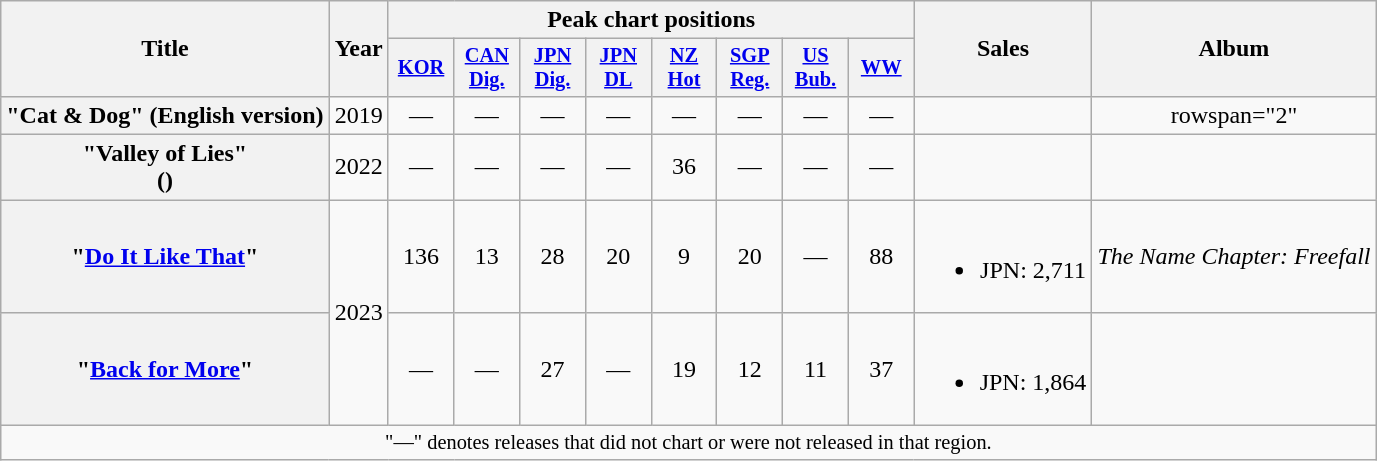<table class="wikitable plainrowheaders" style="text-align:center">
<tr>
<th scope="col" rowspan="2">Title</th>
<th scope="col" rowspan="2">Year</th>
<th scope="col" colspan="8">Peak chart positions</th>
<th scope="col" rowspan="2">Sales</th>
<th scope="col" rowspan="2">Album</th>
</tr>
<tr>
<th scope="col" style="width:2.75em;font-size:85%"><a href='#'>KOR</a><br></th>
<th scope="col" style="width:2.75em;font-size:85%"><a href='#'>CAN<br>Dig.</a><br></th>
<th scope="col" style="width:2.75em;font-size:85%"><a href='#'>JPN<br>Dig.</a><br></th>
<th scope="col" style="width:2.75em;font-size:85%"><a href='#'>JPN<br>DL</a><br></th>
<th scope="col" style="width:2.75em;font-size:85%"><a href='#'>NZ Hot</a><br></th>
<th scope="col" style="width:2.75em;font-size:85%"><a href='#'>SGP<br>Reg.</a><br></th>
<th scope="col" style="width:2.75em;font-size:85%"><a href='#'>US<br>Bub.</a><br></th>
<th scope="col" style="width:2.75em;font-size:85%"><a href='#'>WW</a><br></th>
</tr>
<tr>
<th scope="row">"Cat & Dog" (English version)</th>
<td>2019</td>
<td>—</td>
<td>—</td>
<td>—</td>
<td>—</td>
<td>—</td>
<td>—</td>
<td>—</td>
<td>—</td>
<td></td>
<td>rowspan="2" </td>
</tr>
<tr>
<th scope="row">"Valley of Lies"<br>()</th>
<td>2022</td>
<td>—</td>
<td>—</td>
<td>—</td>
<td>—</td>
<td>36</td>
<td>—</td>
<td>—</td>
<td>—</td>
<td></td>
</tr>
<tr>
<th scope="row">"<a href='#'>Do It Like That</a>"<br></th>
<td rowspan="2">2023</td>
<td>136</td>
<td>13</td>
<td>28</td>
<td>20</td>
<td>9</td>
<td>20</td>
<td>—</td>
<td>88</td>
<td><br><ul><li>JPN: 2,711</li></ul></td>
<td><em>The Name Chapter: Freefall</em></td>
</tr>
<tr>
<th scope="row">"<a href='#'>Back for More</a>"<br></th>
<td>—</td>
<td>—</td>
<td>27</td>
<td>—</td>
<td>19</td>
<td>12</td>
<td>11</td>
<td>37</td>
<td><br><ul><li>JPN: 1,864</li></ul></td>
<td></td>
</tr>
<tr>
<td colspan="12" style="font-size:85%">"—" denotes releases that did not chart or were not released in that region.</td>
</tr>
</table>
